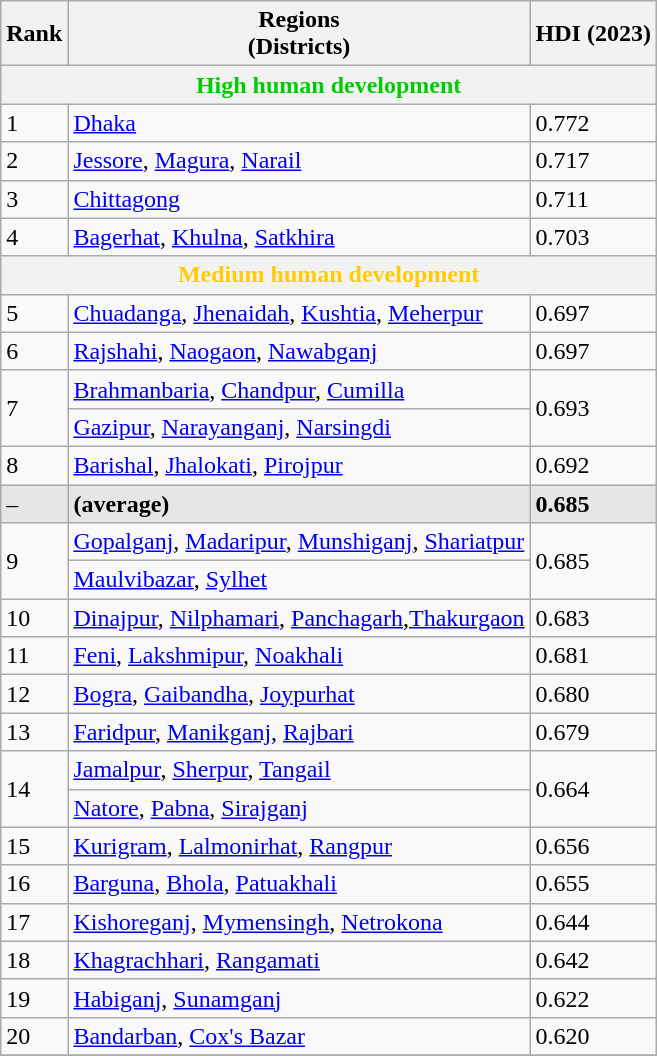<table class="wikitable sortable">
<tr>
<th>Rank</th>
<th>Regions<br>(Districts)</th>
<th>HDI (2023)</th>
</tr>
<tr>
<th colspan="3" style="color:#0c0;">High human development</th>
</tr>
<tr>
<td>1</td>
<td><a href='#'>Dhaka</a></td>
<td>0.772</td>
</tr>
<tr>
<td>2</td>
<td><a href='#'>Jessore</a>, <a href='#'>Magura</a>, <a href='#'>Narail</a></td>
<td>0.717</td>
</tr>
<tr>
<td>3</td>
<td><a href='#'>Chittagong</a></td>
<td>0.711</td>
</tr>
<tr>
<td>4</td>
<td><a href='#'>Bagerhat</a>, <a href='#'>Khulna</a>, <a href='#'>Satkhira</a></td>
<td>0.703</td>
</tr>
<tr>
<th colspan="3" style="color:#fc0;">Medium human development</th>
</tr>
<tr>
<td>5</td>
<td><a href='#'>Chuadanga</a>, <a href='#'>Jhenaidah</a>, <a href='#'>Kushtia</a>, <a href='#'>Meherpur</a></td>
<td>0.697</td>
</tr>
<tr>
<td>6</td>
<td><a href='#'>Rajshahi</a>, <a href='#'>Naogaon</a>, <a href='#'>Nawabganj</a></td>
<td>0.697</td>
</tr>
<tr>
<td rowspan="2">7</td>
<td><a href='#'>Brahmanbaria</a>, <a href='#'>Chandpur</a>, <a href='#'>Cumilla</a></td>
<td rowspan="2">0.693</td>
</tr>
<tr>
<td><a href='#'>Gazipur</a>, <a href='#'>Narayanganj</a>, <a href='#'>Narsingdi</a></td>
</tr>
<tr>
<td>8</td>
<td><a href='#'>Barishal</a>, <a href='#'>Jhalokati</a>, <a href='#'>Pirojpur</a></td>
<td>0.692</td>
</tr>
<tr style="background:#e6e6e6">
<td>–</td>
<td><strong> (average)</strong></td>
<td><strong>0.685</strong></td>
</tr>
<tr>
<td rowspan="2">9</td>
<td><a href='#'>Gopalganj</a>, <a href='#'>Madaripur</a>, <a href='#'>Munshiganj</a>, <a href='#'>Shariatpur</a></td>
<td rowspan="2">0.685</td>
</tr>
<tr>
<td><a href='#'>Maulvibazar</a>, <a href='#'>Sylhet</a></td>
</tr>
<tr>
<td>10</td>
<td><a href='#'>Dinajpur</a>, <a href='#'>Nilphamari</a>, <a href='#'>Panchagarh</a>,<a href='#'>Thakurgaon</a></td>
<td>0.683</td>
</tr>
<tr>
<td>11</td>
<td><a href='#'>Feni</a>, <a href='#'>Lakshmipur</a>, <a href='#'>Noakhali</a></td>
<td>0.681</td>
</tr>
<tr>
<td>12</td>
<td><a href='#'>Bogra</a>, <a href='#'>Gaibandha</a>, <a href='#'>Joypurhat</a></td>
<td>0.680</td>
</tr>
<tr>
<td>13</td>
<td><a href='#'>Faridpur</a>, <a href='#'>Manikganj</a>, <a href='#'>Rajbari</a></td>
<td>0.679</td>
</tr>
<tr>
<td rowspan="2">14</td>
<td><a href='#'>Jamalpur</a>, <a href='#'>Sherpur</a>, <a href='#'>Tangail</a></td>
<td rowspan="2">0.664</td>
</tr>
<tr>
<td><a href='#'>Natore</a>, <a href='#'>Pabna</a>, <a href='#'>Sirajganj</a></td>
</tr>
<tr>
<td>15</td>
<td><a href='#'>Kurigram</a>, <a href='#'>Lalmonirhat</a>, <a href='#'>Rangpur</a></td>
<td>0.656</td>
</tr>
<tr>
<td>16</td>
<td><a href='#'>Barguna</a>, <a href='#'>Bhola</a>, <a href='#'>Patuakhali</a></td>
<td>0.655</td>
</tr>
<tr>
<td>17</td>
<td><a href='#'>Kishoreganj</a>, <a href='#'>Mymensingh</a>, <a href='#'>Netrokona</a></td>
<td>0.644</td>
</tr>
<tr>
<td>18</td>
<td><a href='#'>Khagrachhari</a>, <a href='#'>Rangamati</a></td>
<td>0.642</td>
</tr>
<tr>
<td>19</td>
<td><a href='#'>Habiganj</a>, <a href='#'>Sunamganj</a></td>
<td>0.622</td>
</tr>
<tr>
<td>20</td>
<td><a href='#'>Bandarban</a>, <a href='#'>Cox's Bazar</a></td>
<td>0.620</td>
</tr>
<tr>
</tr>
</table>
